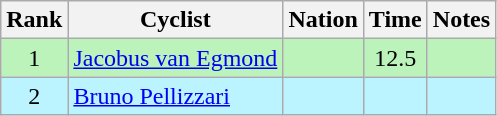<table class="wikitable sortable" style="text-align:center">
<tr>
<th>Rank</th>
<th>Cyclist</th>
<th>Nation</th>
<th>Time</th>
<th>Notes</th>
</tr>
<tr bgcolor=bbf3bb>
<td>1</td>
<td align=left><a href='#'>Jacobus van Egmond</a></td>
<td align=left></td>
<td>12.5</td>
<td></td>
</tr>
<tr bgcolor=bbf3ff>
<td>2</td>
<td align=left><a href='#'>Bruno Pellizzari</a></td>
<td align=left></td>
<td></td>
<td></td>
</tr>
</table>
